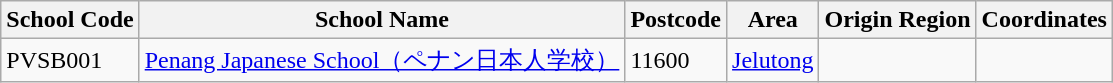<table class="wikitable sortable">
<tr>
<th>School Code</th>
<th>School Name</th>
<th>Postcode</th>
<th>Area</th>
<th>Origin Region</th>
<th>Coordinates</th>
</tr>
<tr>
<td>PVSB001</td>
<td><a href='#'>Penang Japanese School（ペナン日本人学校）</a></td>
<td>11600</td>
<td><a href='#'>Jelutong</a></td>
<td></td>
<td></td>
</tr>
</table>
